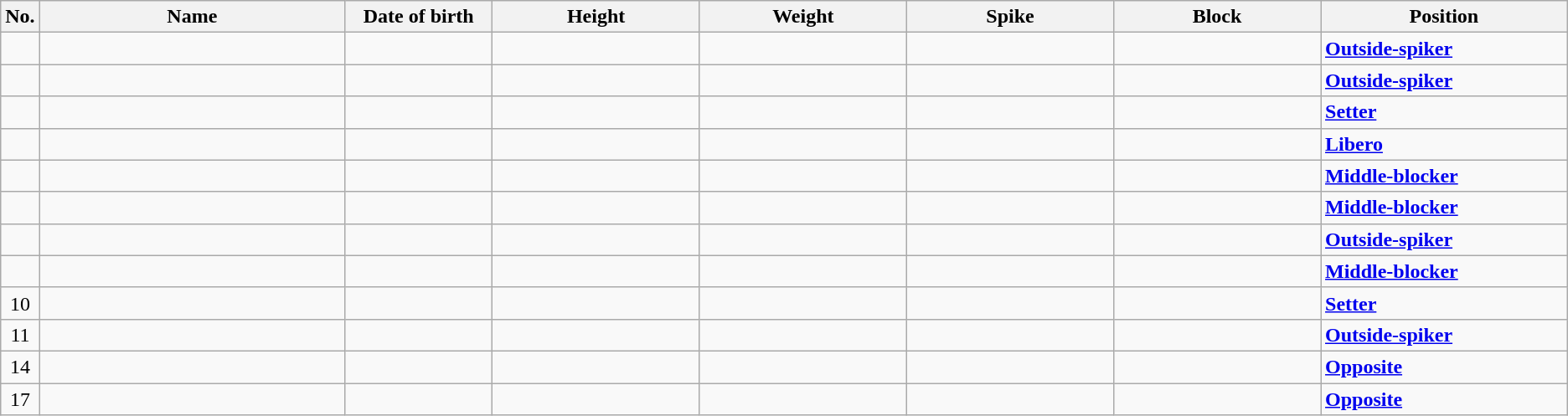<table class="wikitable sortable" style="font-size:100%; text-align:center;">
<tr>
<th>No.</th>
<th style="width:15em">Name</th>
<th style="width:7em">Date of birth</th>
<th style="width:10em">Height</th>
<th style="width:10em">Weight</th>
<th style="width:10em">Spike</th>
<th style="width:10em">Block</th>
<th style="width:12em">Position</th>
</tr>
<tr>
<td></td>
<td align=left></td>
<td align=right></td>
<td></td>
<td></td>
<td></td>
<td></td>
<td align=left><strong><a href='#'>Outside-spiker</a></strong></td>
</tr>
<tr>
<td></td>
<td align=left></td>
<td align=right></td>
<td></td>
<td></td>
<td></td>
<td></td>
<td align=left><strong><a href='#'>Outside-spiker</a></strong></td>
</tr>
<tr>
<td></td>
<td align=left></td>
<td align=right></td>
<td></td>
<td></td>
<td></td>
<td></td>
<td align=left><strong><a href='#'>Setter</a></strong></td>
</tr>
<tr>
<td></td>
<td align=left></td>
<td align=right></td>
<td></td>
<td></td>
<td></td>
<td></td>
<td align=left><strong><a href='#'>Libero</a></strong></td>
</tr>
<tr>
<td></td>
<td align=left></td>
<td align=right></td>
<td></td>
<td></td>
<td></td>
<td></td>
<td align=left><strong><a href='#'>Middle-blocker</a></strong></td>
</tr>
<tr>
<td></td>
<td align=left></td>
<td align=right></td>
<td></td>
<td></td>
<td></td>
<td></td>
<td align=left><strong><a href='#'>Middle-blocker</a></strong></td>
</tr>
<tr>
<td></td>
<td align=left></td>
<td align=right></td>
<td></td>
<td></td>
<td></td>
<td></td>
<td align=left><strong><a href='#'>Outside-spiker</a></strong></td>
</tr>
<tr>
<td></td>
<td align=left></td>
<td align=right></td>
<td></td>
<td></td>
<td></td>
<td></td>
<td align=left><strong><a href='#'>Middle-blocker</a></strong></td>
</tr>
<tr>
<td>10</td>
<td align=left></td>
<td align=right></td>
<td></td>
<td></td>
<td></td>
<td></td>
<td align=left><strong><a href='#'>Setter</a></strong></td>
</tr>
<tr>
<td>11</td>
<td align=left></td>
<td align=right></td>
<td></td>
<td></td>
<td></td>
<td></td>
<td align=left><strong><a href='#'>Outside-spiker</a></strong></td>
</tr>
<tr>
<td>14</td>
<td align=left></td>
<td align=right></td>
<td></td>
<td></td>
<td></td>
<td></td>
<td align=left><strong><a href='#'>Opposite</a></strong></td>
</tr>
<tr>
<td>17</td>
<td align=left></td>
<td align=right></td>
<td></td>
<td></td>
<td></td>
<td></td>
<td align=left><strong><a href='#'>Opposite</a></strong></td>
</tr>
</table>
